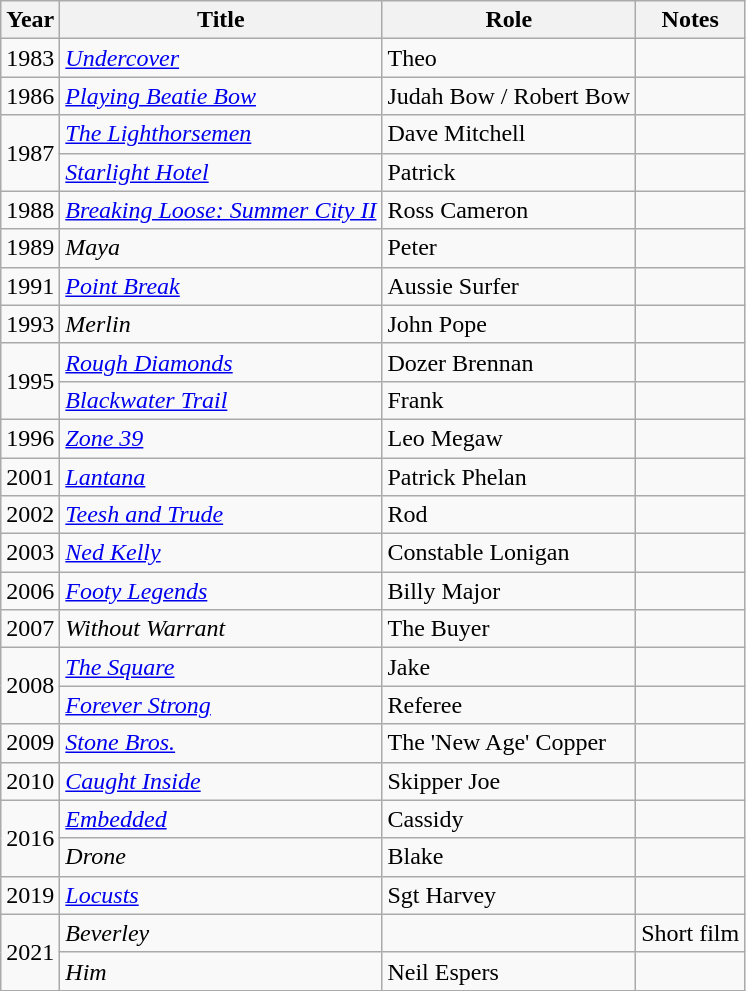<table class="wikitable sortable">
<tr>
<th>Year</th>
<th>Title</th>
<th>Role</th>
<th>Notes</th>
</tr>
<tr>
<td>1983</td>
<td><em><a href='#'>Undercover</a></em></td>
<td>Theo</td>
<td></td>
</tr>
<tr>
<td>1986</td>
<td><em><a href='#'>Playing Beatie Bow</a></em></td>
<td>Judah Bow / Robert Bow</td>
<td></td>
</tr>
<tr>
<td rowspan="2">1987</td>
<td><em><a href='#'>The Lighthorsemen</a></em></td>
<td>Dave Mitchell</td>
<td></td>
</tr>
<tr>
<td><em><a href='#'>Starlight Hotel</a></em></td>
<td>Patrick</td>
<td></td>
</tr>
<tr>
<td>1988</td>
<td><em><a href='#'>Breaking Loose: Summer City II</a></em></td>
<td>Ross Cameron</td>
<td></td>
</tr>
<tr>
<td>1989</td>
<td><em>Maya</em></td>
<td>Peter</td>
<td></td>
</tr>
<tr>
<td>1991</td>
<td><em><a href='#'>Point Break</a></em></td>
<td>Aussie Surfer</td>
<td></td>
</tr>
<tr>
<td>1993</td>
<td><em>Merlin</em></td>
<td>John Pope</td>
<td></td>
</tr>
<tr>
<td rowspan="2">1995</td>
<td><em><a href='#'>Rough Diamonds</a></em></td>
<td>Dozer Brennan</td>
<td></td>
</tr>
<tr>
<td><em><a href='#'>Blackwater Trail</a></em></td>
<td>Frank</td>
<td></td>
</tr>
<tr>
<td>1996</td>
<td><em><a href='#'>Zone 39</a></em></td>
<td>Leo Megaw</td>
<td></td>
</tr>
<tr>
<td>2001</td>
<td><em><a href='#'>Lantana</a></em></td>
<td>Patrick Phelan</td>
<td></td>
</tr>
<tr>
<td>2002</td>
<td><em><a href='#'>Teesh and Trude</a></em></td>
<td>Rod</td>
<td></td>
</tr>
<tr>
<td>2003</td>
<td><em><a href='#'>Ned Kelly</a></em></td>
<td>Constable Lonigan</td>
<td></td>
</tr>
<tr>
<td>2006</td>
<td><em><a href='#'>Footy Legends</a></em></td>
<td>Billy Major</td>
<td></td>
</tr>
<tr>
<td>2007</td>
<td><em>Without Warrant</em></td>
<td>The Buyer</td>
<td></td>
</tr>
<tr>
<td rowspan="2">2008</td>
<td><em><a href='#'>The Square</a></em></td>
<td>Jake</td>
<td></td>
</tr>
<tr>
<td><em><a href='#'>Forever Strong</a></em></td>
<td>Referee</td>
<td></td>
</tr>
<tr>
<td>2009</td>
<td><em><a href='#'>Stone Bros.</a></em></td>
<td>The 'New Age' Copper</td>
<td></td>
</tr>
<tr>
<td>2010</td>
<td><em><a href='#'>Caught Inside</a></em></td>
<td>Skipper Joe</td>
<td></td>
</tr>
<tr>
<td rowspan="2">2016</td>
<td><em><a href='#'>Embedded</a></em></td>
<td>Cassidy</td>
<td></td>
</tr>
<tr>
<td><em>Drone</em></td>
<td>Blake</td>
<td></td>
</tr>
<tr>
<td>2019</td>
<td><em><a href='#'>Locusts</a></em></td>
<td>Sgt Harvey</td>
<td></td>
</tr>
<tr>
<td rowspan="2">2021</td>
<td><em>Beverley</em></td>
<td></td>
<td>Short film</td>
</tr>
<tr>
<td><em>Him</em></td>
<td>Neil Espers</td>
<td></td>
</tr>
</table>
